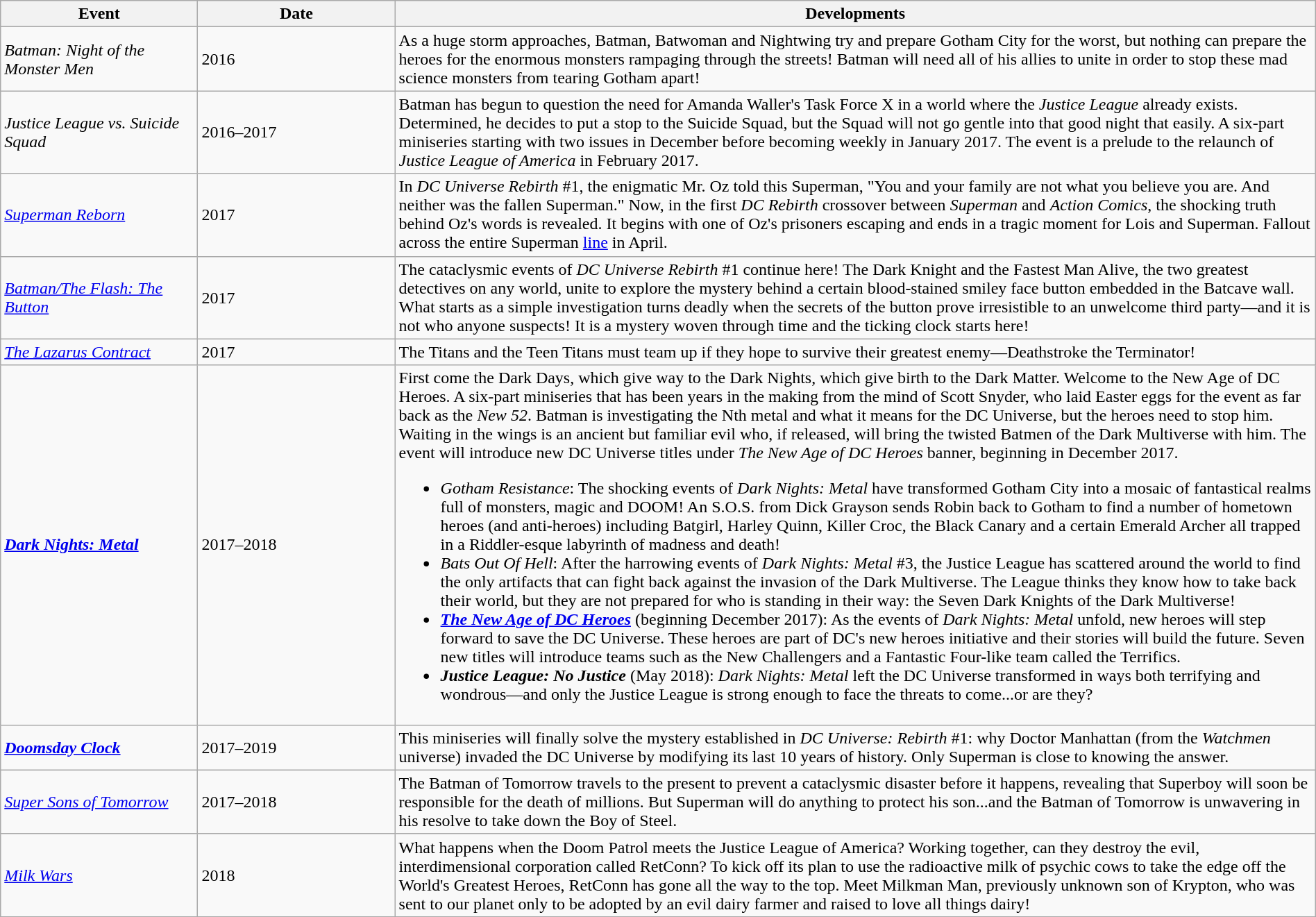<table class="wikitable" style="width:100%;">
<tr>
<th width=15%>Event</th>
<th width=15%>Date</th>
<th width=70%>Developments</th>
</tr>
<tr>
<td><em>Batman: Night of the Monster Men</em></td>
<td>2016</td>
<td>As a huge storm approaches, Batman, Batwoman and Nightwing try and prepare Gotham City for the worst, but nothing can prepare the heroes for the enormous monsters rampaging through the streets! Batman will need all of his allies to unite in order to stop these mad science monsters from tearing Gotham apart!</td>
</tr>
<tr>
<td><em>Justice League vs. Suicide Squad</em></td>
<td>2016–2017</td>
<td>Batman has begun to question the need for Amanda Waller's Task Force X in a world where the <em>Justice League</em> already exists. Determined, he decides to put a stop to the Suicide Squad, but the Squad will not go gentle into that good night that easily. A six-part miniseries starting with two issues in December before becoming weekly in January 2017. The event is a prelude to the relaunch of <em>Justice League of America</em> in February 2017.</td>
</tr>
<tr>
<td><em><a href='#'>Superman Reborn</a></em></td>
<td>2017</td>
<td>In <em>DC Universe Rebirth</em> #1, the enigmatic Mr. Oz told this Superman, "You and your family are not what you believe you are. And neither was the fallen Superman." Now, in the first <em>DC Rebirth</em> crossover between <em>Superman</em> and <em>Action Comics</em>, the shocking truth behind Oz's words is revealed. It begins with one of Oz's prisoners escaping and ends in a tragic moment for Lois and Superman. Fallout across the entire Superman <a href='#'>line</a> in April.</td>
</tr>
<tr>
<td><em><a href='#'>Batman/The Flash: The Button</a></em></td>
<td>2017</td>
<td>The cataclysmic events of <em>DC Universe Rebirth</em> #1 continue here! The Dark Knight and the Fastest Man Alive, the two greatest detectives on any world, unite to explore the mystery behind a certain blood-stained smiley face button embedded in the Batcave wall. What starts as a simple investigation turns deadly when the secrets of the button prove irresistible to an unwelcome third party—and it is not who anyone suspects! It is a mystery woven through time and the ticking clock starts here!</td>
</tr>
<tr>
<td><em><a href='#'>The Lazarus Contract</a></em></td>
<td>2017</td>
<td>The Titans and the Teen Titans must team up if they hope to survive their greatest enemy—Deathstroke the Terminator!</td>
</tr>
<tr>
<td><strong><em><a href='#'>Dark Nights: Metal</a></em></strong></td>
<td>2017–2018</td>
<td>First come the Dark Days, which give way to the Dark Nights, which give birth to the Dark Matter. Welcome to the New Age of DC Heroes. A six-part miniseries that has been years in the making from the mind of Scott Snyder, who laid Easter eggs for the event as far back as the <em>New 52</em>.  Batman is investigating the Nth metal and what it means for the DC Universe, but the heroes need to stop him.  Waiting in the wings is an ancient but familiar evil who, if released, will bring the twisted Batmen of the Dark Multiverse with him. The event will introduce new DC Universe titles under <em>The New Age of DC Heroes</em> banner, beginning in December 2017.<br><ul><li><em>Gotham Resistance</em>: The shocking events of <em>Dark Nights: Metal</em> have transformed Gotham City into a mosaic of fantastical realms full of monsters, magic and DOOM! An S.O.S. from Dick Grayson sends Robin back to Gotham to find a number of hometown heroes (and anti-heroes) including Batgirl, Harley Quinn, Killer Croc, the Black Canary and a certain Emerald Archer all trapped in a Riddler-esque labyrinth of madness and death!</li><li><em>Bats Out Of Hell</em>: After the harrowing events of <em>Dark Nights: Metal</em> #3, the Justice League has scattered around the world to find the only artifacts that can fight back against the invasion of the Dark Multiverse. The League thinks they know how to take back their world, but they are not prepared for who is standing in their way: the Seven Dark Knights of the Dark Multiverse!</li><li><strong><em><a href='#'>The New Age of DC Heroes</a></em></strong> (beginning December 2017): As the events of <em>Dark Nights: Metal</em> unfold, new heroes will step forward to save the DC Universe.  These heroes are part of DC's new heroes initiative and their stories will build the future.  Seven new titles will introduce teams such as the New Challengers and a Fantastic Four-like team called the Terrifics.</li><li><strong><em>Justice League: No Justice</em></strong> (May 2018): <em>Dark Nights: Metal</em> left the DC Universe transformed in ways both terrifying and wondrous—and only the Justice League is strong enough to face the threats to come...or are they?</li></ul></td>
</tr>
<tr>
<td><strong><em><a href='#'>Doomsday Clock</a></em></strong></td>
<td>2017–2019</td>
<td>This miniseries will finally solve the mystery established in <em>DC Universe: Rebirth</em> #1: why Doctor Manhattan (from the <em>Watchmen</em> universe) invaded the DC Universe by modifying its last 10 years of history. Only Superman is close to knowing the answer.</td>
</tr>
<tr>
<td><em><a href='#'>Super Sons of Tomorrow</a></em></td>
<td>2017–2018</td>
<td>The Batman of Tomorrow travels to the present to prevent a cataclysmic disaster before it happens, revealing that Superboy will soon be responsible for the death of millions. But Superman will do anything to protect his son...and the Batman of Tomorrow is unwavering in his resolve to take down the Boy of Steel.</td>
</tr>
<tr>
<td><em><a href='#'>Milk Wars</a></em></td>
<td>2018</td>
<td>What happens when the Doom Patrol meets the Justice League of America? Working together, can they destroy the evil, interdimensional corporation called RetConn? To kick off its plan to use the radioactive milk of psychic cows to take the edge off the World's Greatest Heroes, RetConn has gone all the way to the top. Meet Milkman Man, previously unknown son of Krypton, who was sent to our planet only to be adopted by an evil dairy farmer and raised to love all things dairy!</td>
</tr>
</table>
